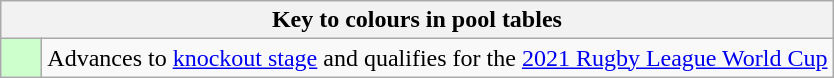<table class="wikitable" style="text-align: center;">
<tr>
<th colspan=2>Key to colours in pool tables</th>
</tr>
<tr>
<td style="background:#cfc; width:20px;"></td>
<td style="text-align:left;">Advances to <a href='#'>knockout stage</a> and qualifies for the <a href='#'>2021 Rugby League World Cup</a></td>
</tr>
</table>
